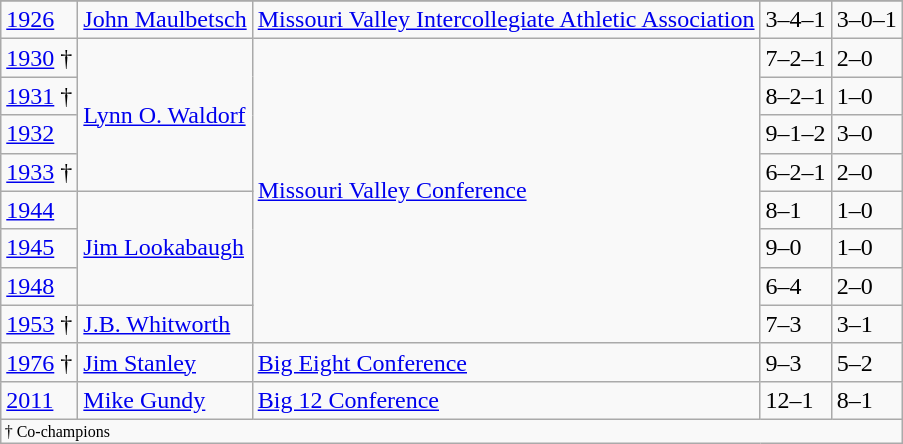<table class="wikitable">
<tr>
</tr>
<tr>
<td><a href='#'>1926</a></td>
<td><a href='#'>John Maulbetsch</a></td>
<td><a href='#'>Missouri Valley Intercollegiate Athletic Association</a></td>
<td>3–4–1</td>
<td>3–0–1</td>
</tr>
<tr>
<td><a href='#'>1930</a> †</td>
<td rowspan="4"><a href='#'>Lynn O. Waldorf</a></td>
<td rowspan="8"><a href='#'>Missouri Valley Conference</a></td>
<td>7–2–1</td>
<td>2–0</td>
</tr>
<tr>
<td><a href='#'>1931</a> †</td>
<td>8–2–1</td>
<td>1–0</td>
</tr>
<tr>
<td><a href='#'>1932</a></td>
<td>9–1–2</td>
<td>3–0</td>
</tr>
<tr>
<td><a href='#'>1933</a> †</td>
<td>6–2–1</td>
<td>2–0</td>
</tr>
<tr>
<td><a href='#'>1944</a></td>
<td rowspan="3"><a href='#'>Jim Lookabaugh</a></td>
<td>8–1</td>
<td>1–0</td>
</tr>
<tr>
<td><a href='#'>1945</a></td>
<td>9–0</td>
<td>1–0</td>
</tr>
<tr>
<td><a href='#'>1948</a></td>
<td>6–4</td>
<td>2–0</td>
</tr>
<tr>
<td><a href='#'>1953</a> †</td>
<td><a href='#'>J.B. Whitworth</a></td>
<td>7–3</td>
<td>3–1</td>
</tr>
<tr>
<td><a href='#'>1976</a> †</td>
<td><a href='#'>Jim Stanley</a></td>
<td><a href='#'>Big Eight Conference</a></td>
<td>9–3</td>
<td>5–2</td>
</tr>
<tr>
<td><a href='#'>2011</a></td>
<td><a href='#'>Mike Gundy</a></td>
<td><a href='#'>Big 12 Conference</a></td>
<td>12–1</td>
<td>8–1</td>
</tr>
<tr>
<td colspan="5" style="font-size:8pt;">† Co-champions</td>
</tr>
</table>
